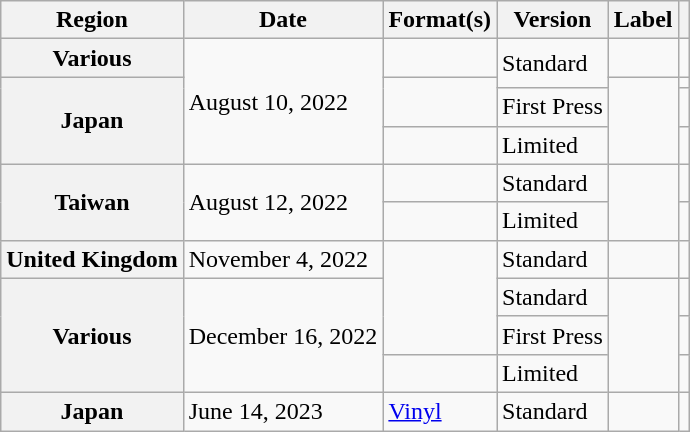<table class="wikitable plainrowheaders">
<tr>
<th scope="col">Region</th>
<th scope="col">Date</th>
<th scope="col">Format(s)</th>
<th scope="col">Version</th>
<th scope="col">Label</th>
<th scope="col"></th>
</tr>
<tr>
<th scope="row">Various</th>
<td rowspan="4">August 10, 2022</td>
<td></td>
<td rowspan="2">Standard</td>
<td></td>
<td align="center"></td>
</tr>
<tr>
<th rowspan="3" scope="row">Japan</th>
<td rowspan="2"></td>
<td rowspan="3"></td>
<td align="center"></td>
</tr>
<tr>
<td>First Press</td>
<td align="center"></td>
</tr>
<tr>
<td></td>
<td>Limited</td>
<td align="center"></td>
</tr>
<tr>
<th rowspan="2" scope="row">Taiwan</th>
<td rowspan="2">August 12, 2022</td>
<td></td>
<td>Standard</td>
<td rowspan="2"></td>
<td align="center"></td>
</tr>
<tr>
<td></td>
<td>Limited</td>
<td align="center"></td>
</tr>
<tr>
<th scope="row">United Kingdom</th>
<td>November 4, 2022</td>
<td rowspan="3"></td>
<td>Standard</td>
<td></td>
<td align="center"></td>
</tr>
<tr>
<th rowspan="3" scope="row">Various</th>
<td rowspan="3">December 16, 2022</td>
<td>Standard</td>
<td rowspan="3"></td>
<td align="center"></td>
</tr>
<tr>
<td>First Press</td>
<td align="center"></td>
</tr>
<tr>
<td></td>
<td>Limited</td>
<td align="center"></td>
</tr>
<tr>
<th scope="row">Japan</th>
<td>June 14, 2023</td>
<td><a href='#'>Vinyl</a></td>
<td>Standard</td>
<td></td>
<td align="center"></td>
</tr>
</table>
